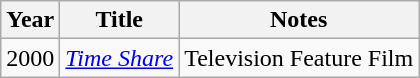<table class="wikitable sortable">
<tr>
<th>Year</th>
<th>Title</th>
<th class="unsortable">Notes</th>
</tr>
<tr>
<td>2000</td>
<td><em><a href='#'>Time Share</a></em></td>
<td>Television Feature Film</td>
</tr>
</table>
